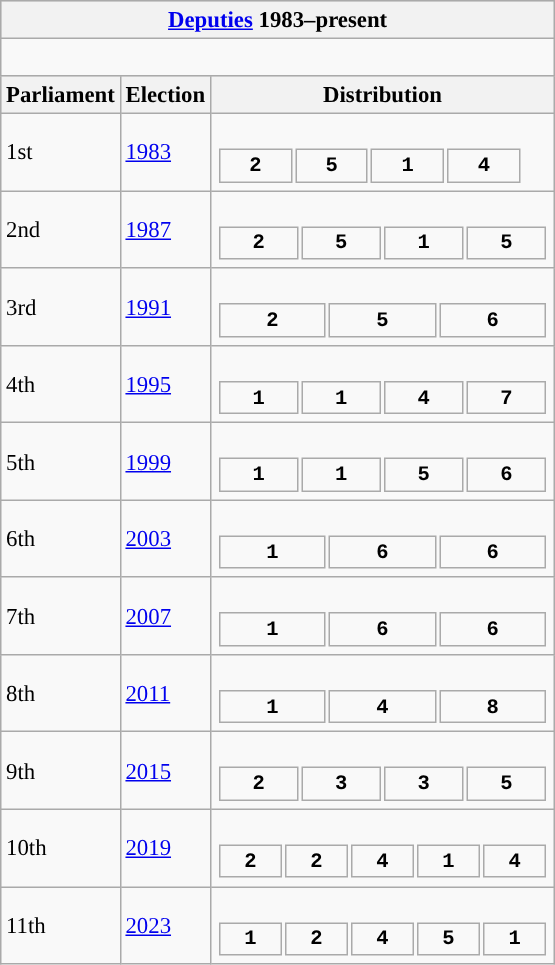<table class="wikitable" style="font-size:95%;">
<tr bgcolor="#CCCCCC">
<th colspan="3"><a href='#'>Deputies</a> 1983–present</th>
</tr>
<tr>
<td colspan="3"><br>















</td>
</tr>
<tr bgcolor="#CCCCCC">
<th>Parliament</th>
<th>Election</th>
<th>Distribution</th>
</tr>
<tr>
<td>1st</td>
<td><a href='#'>1983</a></td>
<td><br><table style="width:15em; font-size:90%; text-align:center; font-family:Courier New;">
<tr style="font-weight:bold">
<td style="background:">2</td>
<td style="background:">5</td>
<td style="background:">1</td>
<td style="background:">4</td>
</tr>
</table>
</td>
</tr>
<tr>
<td>2nd</td>
<td><a href='#'>1987</a></td>
<td><br><table style="width:16.25em; font-size:90%; text-align:center; font-family:Courier New;">
<tr style="font-weight:bold">
<td style="background:">2</td>
<td style="background:">5</td>
<td style="background:">1</td>
<td style="background:">5</td>
</tr>
</table>
</td>
</tr>
<tr>
<td>3rd</td>
<td><a href='#'>1991</a></td>
<td><br><table style="width:16.25em; font-size:90%; text-align:center; font-family:Courier New;">
<tr style="font-weight:bold">
<td style="background:">2</td>
<td style="background:">5</td>
<td style="background:">6</td>
</tr>
</table>
</td>
</tr>
<tr>
<td>4th</td>
<td><a href='#'>1995</a></td>
<td><br><table style="width:16.25em; font-size:90%; text-align:center; font-family:Courier New;">
<tr style="font-weight:bold">
<td style="background:">1</td>
<td style="background:">1</td>
<td style="background:">4</td>
<td style="background:">7</td>
</tr>
</table>
</td>
</tr>
<tr>
<td>5th</td>
<td><a href='#'>1999</a></td>
<td><br><table style="width:16.25em; font-size:90%; text-align:center; font-family:Courier New;">
<tr style="font-weight:bold">
<td style="background:">1</td>
<td style="background:">1</td>
<td style="background:">5</td>
<td style="background:">6</td>
</tr>
</table>
</td>
</tr>
<tr>
<td>6th</td>
<td><a href='#'>2003</a></td>
<td><br><table style="width:16.25em; font-size:90%; text-align:center; font-family:Courier New;">
<tr style="font-weight:bold">
<td style="background:">1</td>
<td style="background:">6</td>
<td style="background:">6</td>
</tr>
</table>
</td>
</tr>
<tr>
<td>7th</td>
<td><a href='#'>2007</a></td>
<td><br><table style="width:16.25em; font-size:90%; text-align:center; font-family:Courier New;">
<tr style="font-weight:bold">
<td style="background:">1</td>
<td style="background:">6</td>
<td style="background:">6</td>
</tr>
</table>
</td>
</tr>
<tr>
<td>8th</td>
<td><a href='#'>2011</a></td>
<td><br><table style="width:16.25em; font-size:90%; text-align:center; font-family:Courier New;">
<tr style="font-weight:bold">
<td style="background:">1</td>
<td style="background:">4</td>
<td style="background:">8</td>
</tr>
</table>
</td>
</tr>
<tr>
<td>9th</td>
<td><a href='#'>2015</a></td>
<td><br><table style="width:16.25em; font-size:90%; text-align:center; font-family:Courier New;">
<tr style="font-weight:bold">
<td style="background:">2</td>
<td style="background:">3</td>
<td style="background:">3</td>
<td style="background:">5</td>
</tr>
</table>
</td>
</tr>
<tr>
<td>10th</td>
<td><a href='#'>2019</a></td>
<td><br><table style="width:16.25em; font-size:90%; text-align:center; font-family:Courier New;">
<tr style="font-weight:bold">
<td style="background:">2</td>
<td style="background:">2</td>
<td style="background:">4</td>
<td style="background:">1</td>
<td style="background:">4</td>
</tr>
</table>
</td>
</tr>
<tr>
<td>11th</td>
<td><a href='#'>2023</a></td>
<td><br><table style="width:16.25em; font-size:90%; text-align:center; font-family:Courier New;">
<tr style="font-weight:bold">
<td style="background:">1</td>
<td style="background:">2</td>
<td style="background:">4</td>
<td style="background:">5</td>
<td style="background:">1</td>
</tr>
</table>
</td>
</tr>
</table>
